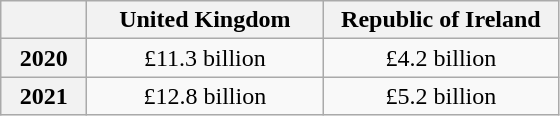<table class=wikitable style="text-align: center;">
<tr>
<th scope="col" style="width: 50px;"></th>
<th scope="col" style="width: 150px;">United Kingdom</th>
<th scope="col" style="width: 150px;">Republic of Ireland</th>
</tr>
<tr>
<th>2020</th>
<td>£11.3 billion</td>
<td>£4.2 billion</td>
</tr>
<tr>
<th>2021</th>
<td>£12.8 billion</td>
<td>£5.2 billion</td>
</tr>
</table>
